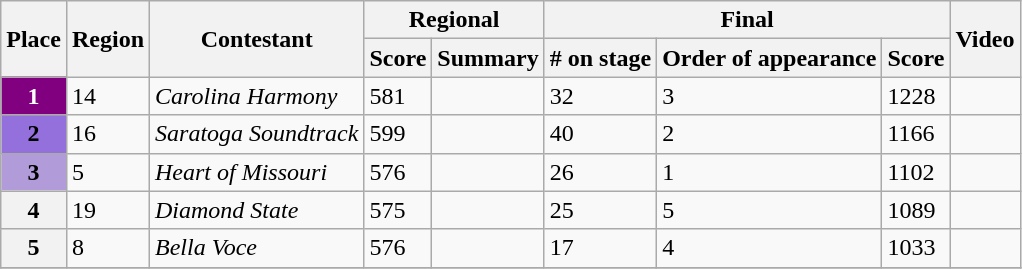<table class="wikitable sortable">
<tr>
<th scope="col" rowspan="2">Place</th>
<th scope="col" rowspan="2">Region</th>
<th scope="col" rowspan="2">Contestant</th>
<th colspan="2" scope="col">Regional</th>
<th colspan="3">Final</th>
<th rowspan="2" scope="col" class="unsortable">Video</th>
</tr>
<tr>
<th scope="col">Score</th>
<th scope="col" class="unsortable">Summary</th>
<th># on stage</th>
<th scope="col">Order of appearance</th>
<th scope="col">Score</th>
</tr>
<tr>
<th scope="row" style="background: #800080; color:#fff;">1</th>
<td>14</td>
<td><em>Carolina Harmony</em></td>
<td>581</td>
<td></td>
<td>32</td>
<td>3</td>
<td>1228</td>
<td></td>
</tr>
<tr>
<th style="background: #9370DB;">2</th>
<td>16</td>
<td><em>Saratoga Soundtrack</em></td>
<td>599</td>
<td></td>
<td>40</td>
<td>2</td>
<td>1166</td>
<td></td>
</tr>
<tr>
<th style="background: #B19CD9;">3</th>
<td>5</td>
<td><em>Heart of Missouri</em></td>
<td>576</td>
<td></td>
<td>26</td>
<td>1</td>
<td>1102</td>
<td></td>
</tr>
<tr>
<th>4</th>
<td>19</td>
<td><em>Diamond State</em></td>
<td>575</td>
<td></td>
<td>25</td>
<td>5</td>
<td>1089</td>
<td></td>
</tr>
<tr>
<th>5</th>
<td>8</td>
<td><em>Bella Voce</em></td>
<td>576</td>
<td></td>
<td>17</td>
<td>4</td>
<td>1033</td>
<td></td>
</tr>
<tr>
</tr>
</table>
